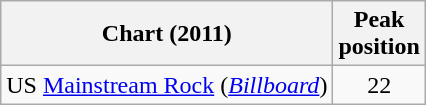<table class="wikitable">
<tr>
<th>Chart (2011)</th>
<th>Peak<br>position</th>
</tr>
<tr>
<td>US <a href='#'>Mainstream Rock</a> (<em><a href='#'>Billboard</a></em>)</td>
<td align="center">22</td>
</tr>
</table>
